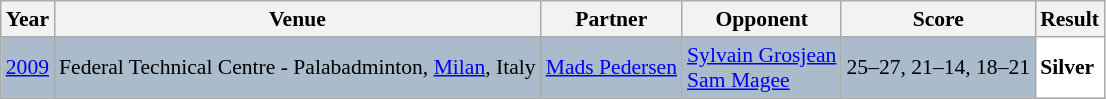<table class="sortable wikitable" style="font-size: 90%;">
<tr>
<th>Year</th>
<th>Venue</th>
<th>Partner</th>
<th>Opponent</th>
<th>Score</th>
<th>Result</th>
</tr>
<tr style="background:#AABBCC">
<td align="center"><a href='#'>2009</a></td>
<td align="left">Federal Technical Centre - Palabadminton, <a href='#'>Milan</a>, Italy</td>
<td align="left"> <a href='#'>Mads Pedersen</a></td>
<td align="left"> <a href='#'>Sylvain Grosjean</a><br> <a href='#'>Sam Magee</a></td>
<td align="left">25–27, 21–14, 18–21</td>
<td style="text-align:left; background:white"> <strong>Silver</strong></td>
</tr>
</table>
